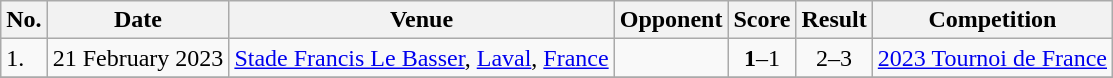<table class="wikitable">
<tr>
<th>No.</th>
<th>Date</th>
<th>Venue</th>
<th>Opponent</th>
<th>Score</th>
<th>Result</th>
<th>Competition</th>
</tr>
<tr>
<td>1.</td>
<td>21 February 2023</td>
<td><a href='#'>Stade Francis Le Basser</a>, <a href='#'>Laval</a>, <a href='#'>France</a></td>
<td></td>
<td align=center><strong>1</strong>–1</td>
<td align=center>2–3</td>
<td><a href='#'>2023 Tournoi de France</a></td>
</tr>
<tr>
</tr>
</table>
